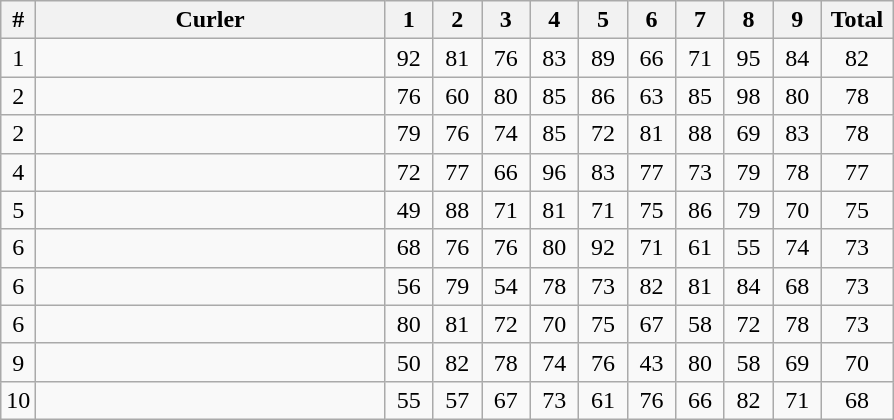<table class="wikitable sortable" style="text-align:center">
<tr>
<th>#</th>
<th width=225>Curler</th>
<th width=25>1</th>
<th width=25>2</th>
<th width=25>3</th>
<th width=25>4</th>
<th width=25>5</th>
<th width=25>6</th>
<th width=25>7</th>
<th width=25>8</th>
<th width=25>9</th>
<th width=40>Total</th>
</tr>
<tr>
<td>1</td>
<td align=left></td>
<td>92</td>
<td>81</td>
<td>76</td>
<td>83</td>
<td>89</td>
<td>66</td>
<td>71</td>
<td>95</td>
<td>84</td>
<td>82</td>
</tr>
<tr>
<td>2</td>
<td align=left></td>
<td>76</td>
<td>60</td>
<td>80</td>
<td>85</td>
<td>86</td>
<td>63</td>
<td>85</td>
<td>98</td>
<td>80</td>
<td>78</td>
</tr>
<tr>
<td>2</td>
<td align=left></td>
<td>79</td>
<td>76</td>
<td>74</td>
<td>85</td>
<td>72</td>
<td>81</td>
<td>88</td>
<td>69</td>
<td>83</td>
<td>78</td>
</tr>
<tr>
<td>4</td>
<td align=left></td>
<td>72</td>
<td>77</td>
<td>66</td>
<td>96</td>
<td>83</td>
<td>77</td>
<td>73</td>
<td>79</td>
<td>78</td>
<td>77</td>
</tr>
<tr>
<td>5</td>
<td align=left></td>
<td>49</td>
<td>88</td>
<td>71</td>
<td>81</td>
<td>71</td>
<td>75</td>
<td>86</td>
<td>79</td>
<td>70</td>
<td>75</td>
</tr>
<tr>
<td>6</td>
<td align=left></td>
<td>68</td>
<td>76</td>
<td>76</td>
<td>80</td>
<td>92</td>
<td>71</td>
<td>61</td>
<td>55</td>
<td>74</td>
<td>73</td>
</tr>
<tr>
<td>6</td>
<td align=left></td>
<td>56</td>
<td>79</td>
<td>54</td>
<td>78</td>
<td>73</td>
<td>82</td>
<td>81</td>
<td>84</td>
<td>68</td>
<td>73</td>
</tr>
<tr>
<td>6</td>
<td align=left></td>
<td>80</td>
<td>81</td>
<td>72</td>
<td>70</td>
<td>75</td>
<td>67</td>
<td>58</td>
<td>72</td>
<td>78</td>
<td>73</td>
</tr>
<tr>
<td>9</td>
<td align=left></td>
<td>50</td>
<td>82</td>
<td>78</td>
<td>74</td>
<td>76</td>
<td>43</td>
<td>80</td>
<td>58</td>
<td>69</td>
<td>70</td>
</tr>
<tr>
<td>10</td>
<td align=left></td>
<td>55</td>
<td>57</td>
<td>67</td>
<td>73</td>
<td>61</td>
<td>76</td>
<td>66</td>
<td>82</td>
<td>71</td>
<td>68</td>
</tr>
</table>
